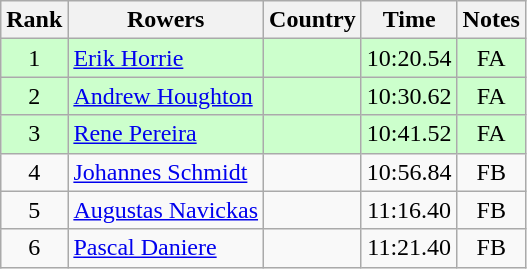<table class="wikitable" style="text-align:center">
<tr>
<th>Rank</th>
<th>Rowers</th>
<th>Country</th>
<th>Time</th>
<th>Notes</th>
</tr>
<tr bgcolor=ccffcc>
<td>1</td>
<td align="left"><a href='#'>Erik Horrie</a></td>
<td align="left"></td>
<td>10:20.54</td>
<td>FA</td>
</tr>
<tr bgcolor=ccffcc>
<td>2</td>
<td align="left"><a href='#'>Andrew Houghton</a></td>
<td align="left"></td>
<td>10:30.62</td>
<td>FA</td>
</tr>
<tr bgcolor=ccffcc>
<td>3</td>
<td align="left"><a href='#'>Rene Pereira</a></td>
<td align="left"></td>
<td>10:41.52</td>
<td>FA</td>
</tr>
<tr>
<td>4</td>
<td align="left"><a href='#'>Johannes Schmidt</a></td>
<td align="left"></td>
<td>10:56.84</td>
<td>FB</td>
</tr>
<tr>
<td>5</td>
<td align="left"><a href='#'>Augustas Navickas</a></td>
<td align="left"></td>
<td>11:16.40</td>
<td>FB</td>
</tr>
<tr>
<td>6</td>
<td align="left"><a href='#'>Pascal Daniere</a></td>
<td align="left"></td>
<td>11:21.40</td>
<td>FB</td>
</tr>
</table>
